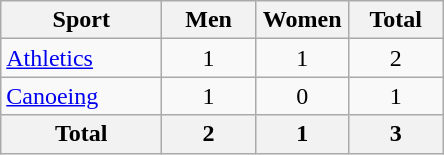<table class="wikitable sortable" style="text-align:center;">
<tr>
<th width=100>Sport</th>
<th width=55>Men</th>
<th width=55>Women</th>
<th width=55>Total</th>
</tr>
<tr>
<td align=left><a href='#'>Athletics</a></td>
<td>1</td>
<td>1</td>
<td>2</td>
</tr>
<tr>
<td align=left><a href='#'>Canoeing</a></td>
<td>1</td>
<td>0</td>
<td>1</td>
</tr>
<tr>
<th>Total</th>
<th>2</th>
<th>1</th>
<th>3</th>
</tr>
</table>
